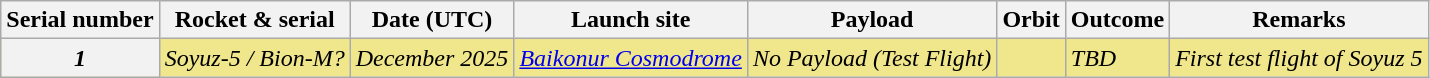<table class="wikitable">
<tr>
<th>Serial number</th>
<th>Rocket & serial</th>
<th>Date (UTC)</th>
<th>Launch site</th>
<th>Payload</th>
<th>Orbit</th>
<th>Outcome</th>
<th>Remarks</th>
</tr>
<tr style="background:khaki;font-style:italic">
<th>1</th>
<td>Soyuz-5 / Bion-M?</td>
<td data-sort-value="December 2025"> December 2025</td>
<td><a href='#'>Baikonur Cosmodrome</a></td>
<td>No Payload (Test Flight)</td>
<td></td>
<td>TBD</td>
<td>First test flight of Soyuz 5</td>
</tr>
</table>
